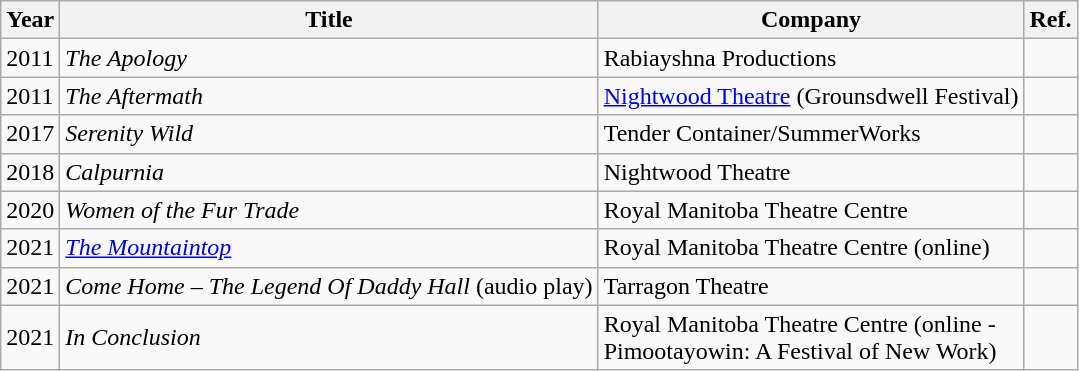<table class="wikitable sortable">
<tr>
<th>Year</th>
<th>Title</th>
<th>Company</th>
<th class="unsortable">Ref.</th>
</tr>
<tr>
<td>2011</td>
<td><em>The Apology</em></td>
<td>Rabiayshna Productions</td>
<td></td>
</tr>
<tr>
<td>2011</td>
<td><em>The Aftermath</em></td>
<td><a href='#'>Nightwood Theatre</a> (Grounsdwell Festival)</td>
<td></td>
</tr>
<tr>
<td>2017</td>
<td><em>Serenity Wild</em></td>
<td>Tender Container/SummerWorks</td>
<td></td>
</tr>
<tr>
<td>2018</td>
<td><em>Calpurnia</em></td>
<td>Nightwood Theatre</td>
<td></td>
</tr>
<tr>
<td>2020</td>
<td><em>Women of the Fur Trade</em></td>
<td>Royal Manitoba Theatre Centre</td>
<td></td>
</tr>
<tr>
<td>2021</td>
<td><em><a href='#'>The Mountaintop</a></em></td>
<td>Royal Manitoba Theatre Centre (online)</td>
<td></td>
</tr>
<tr>
<td>2021</td>
<td><em>Come Home – The Legend Of Daddy Hall</em> (audio play)</td>
<td>Tarragon Theatre</td>
<td></td>
</tr>
<tr>
<td>2021</td>
<td><em>In Conclusion</em></td>
<td>Royal Manitoba Theatre Centre (online -<br>Pimootayowin: A Festival of New Work)</td>
<td></td>
</tr>
</table>
